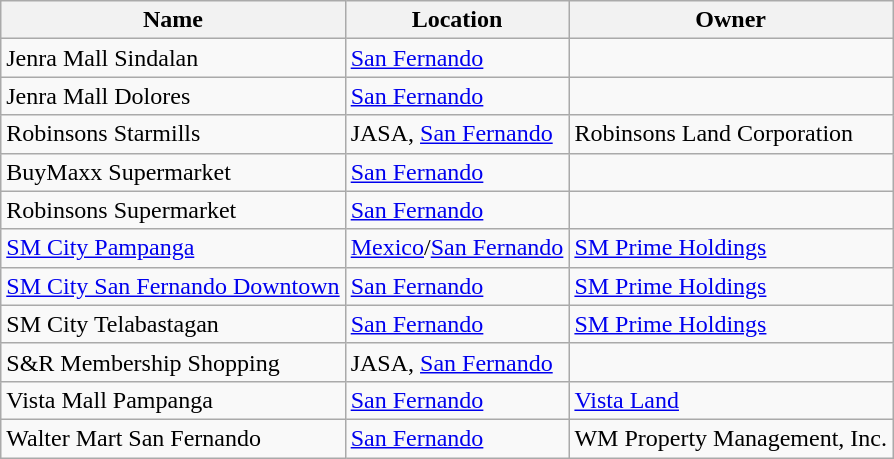<table class="wikitable sortable">
<tr>
<th>Name</th>
<th>Location</th>
<th>Owner</th>
</tr>
<tr>
<td>Jenra Mall Sindalan</td>
<td><a href='#'>San Fernando</a></td>
<td></td>
</tr>
<tr>
<td>Jenra Mall Dolores</td>
<td><a href='#'>San Fernando</a></td>
<td></td>
</tr>
<tr>
<td>Robinsons Starmills</td>
<td>JASA, <a href='#'>San Fernando</a></td>
<td>Robinsons Land Corporation</td>
</tr>
<tr>
<td>BuyMaxx Supermarket</td>
<td><a href='#'>San Fernando</a></td>
<td></td>
</tr>
<tr>
<td>Robinsons Supermarket</td>
<td><a href='#'>San Fernando</a></td>
<td></td>
</tr>
<tr>
<td><a href='#'>SM City Pampanga</a></td>
<td><a href='#'>Mexico</a>/<a href='#'>San Fernando</a></td>
<td><a href='#'>SM Prime Holdings</a></td>
</tr>
<tr>
<td><a href='#'>SM City San Fernando Downtown</a></td>
<td><a href='#'>San Fernando</a></td>
<td><a href='#'>SM Prime Holdings</a></td>
</tr>
<tr>
<td>SM City Telabastagan</td>
<td><a href='#'>San Fernando</a></td>
<td><a href='#'>SM Prime Holdings</a></td>
</tr>
<tr>
<td>S&R Membership Shopping</td>
<td>JASA, <a href='#'>San Fernando</a></td>
<td></td>
</tr>
<tr>
<td>Vista Mall Pampanga</td>
<td><a href='#'>San Fernando</a></td>
<td><a href='#'>Vista Land</a></td>
</tr>
<tr>
<td>Walter Mart San Fernando</td>
<td><a href='#'>San Fernando</a></td>
<td>WM Property Management, Inc.</td>
</tr>
</table>
